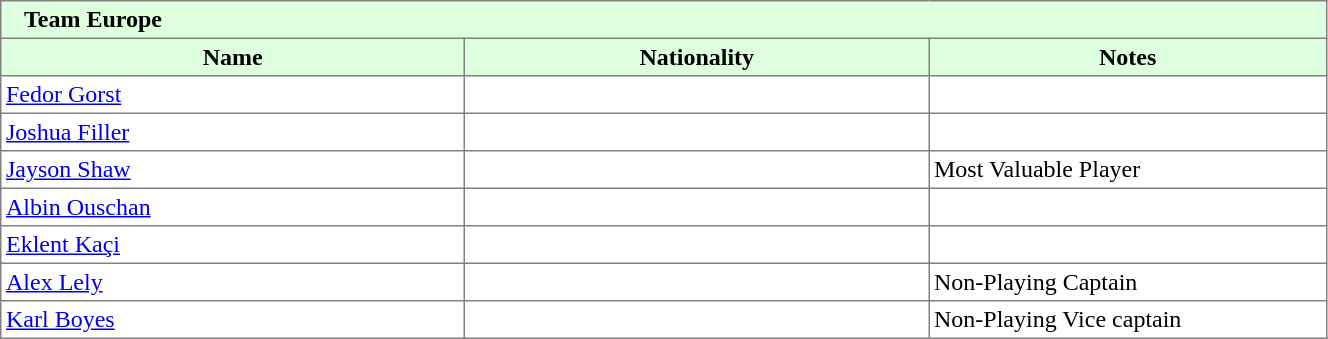<table border="1" cellpadding="3" width="70%" style="border-collapse: collapse;">
<tr bgcolor="#ddffdd">
<td colspan=3>   <strong>Team Europe</strong></td>
</tr>
<tr bgcolor="#ddffdd">
<th width=35%>Name</th>
<th width=35%>Nationality</th>
<th width=30%>Notes</th>
</tr>
<tr>
<td><a href='#'>Fedor Gorst</a></td>
<td></td>
<td></td>
</tr>
<tr>
<td><a href='#'>Joshua Filler</a></td>
<td></td>
<td></td>
</tr>
<tr>
<td><a href='#'>Jayson Shaw</a></td>
<td></td>
<td>Most Valuable Player</td>
</tr>
<tr>
<td><a href='#'>Albin Ouschan</a></td>
<td></td>
<td></td>
</tr>
<tr>
<td><a href='#'>Eklent Kaçi</a></td>
<td></td>
<td></td>
</tr>
<tr>
<td><a href='#'>Alex Lely</a></td>
<td></td>
<td>Non-Playing Captain</td>
</tr>
<tr>
<td><a href='#'>Karl Boyes</a></td>
<td></td>
<td>Non-Playing Vice captain</td>
</tr>
</table>
